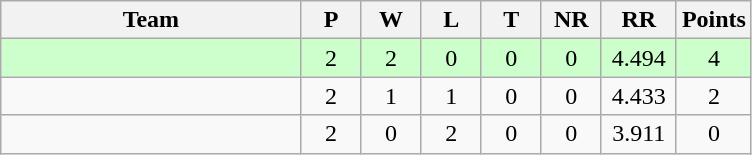<table class="wikitable" style="text-align: center;">
<tr>
<th style="width:40%;">Team</th>
<th style="width:8%;">P</th>
<th style="width:8%;">W</th>
<th style="width:8%;">L</th>
<th style="width:8%;">T</th>
<th style="width:8%;">NR</th>
<th style="width:10%;">RR</th>
<th style="width:10%;">Points</th>
</tr>
<tr style="background:#cfc;">
<td align=left></td>
<td>2</td>
<td>2</td>
<td>0</td>
<td>0</td>
<td>0</td>
<td>4.494</td>
<td>4</td>
</tr>
<tr>
<td align=left></td>
<td>2</td>
<td>1</td>
<td>1</td>
<td>0</td>
<td>0</td>
<td>4.433</td>
<td>2</td>
</tr>
<tr>
<td align=left></td>
<td>2</td>
<td>0</td>
<td>2</td>
<td>0</td>
<td>0</td>
<td>3.911</td>
<td>0</td>
</tr>
</table>
